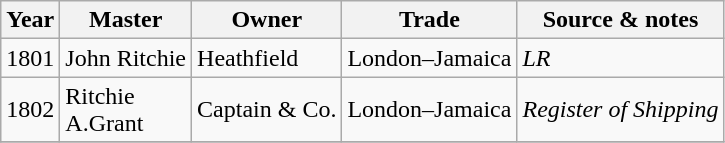<table class=" wikitable">
<tr>
<th>Year</th>
<th>Master</th>
<th>Owner</th>
<th>Trade</th>
<th>Source & notes</th>
</tr>
<tr>
<td>1801</td>
<td>John Ritchie</td>
<td>Heathfield</td>
<td>London–Jamaica</td>
<td><em>LR</em></td>
</tr>
<tr>
<td>1802</td>
<td>Ritchie<br>A.Grant</td>
<td>Captain & Co.</td>
<td>London–Jamaica</td>
<td><em>Register of Shipping</em></td>
</tr>
<tr>
</tr>
</table>
